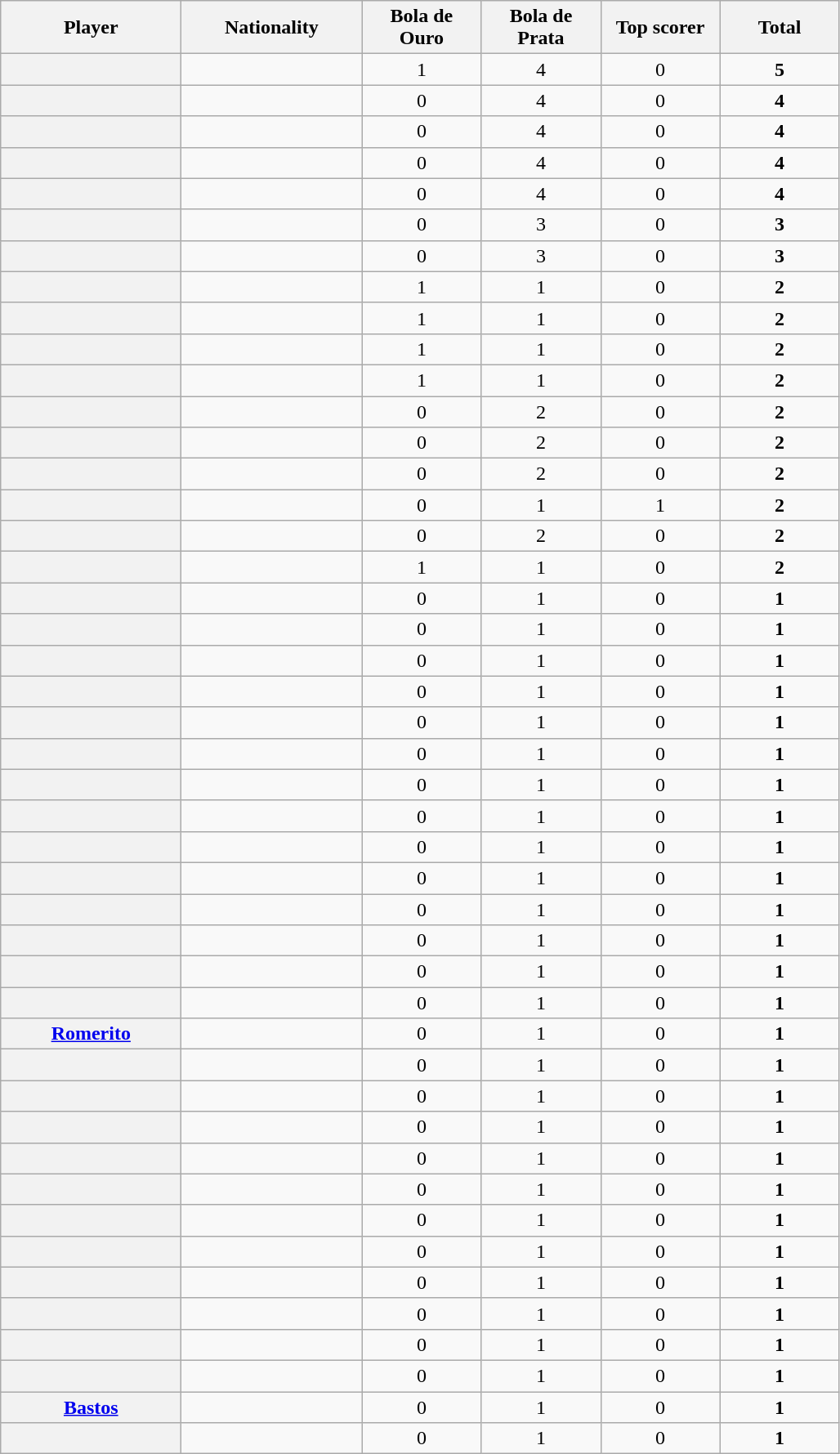<table class="sortable wikitable plainrowheaders">
<tr>
<th scope="col" width=140px>Player</th>
<th scope="col" width=140px>Nationality</th>
<th scope="col" width=90px>Bola de Ouro</th>
<th scope="col" width=90px>Bola de Prata</th>
<th scope="col" width=90px>Top scorer</th>
<th scope="col" width=90px>Total</th>
</tr>
<tr>
<th scope="row"></th>
<td></td>
<td style="text-align:center;">1</td>
<td style="text-align:center;">4</td>
<td style="text-align:center;">0</td>
<td style="text-align:center;"><strong>5</strong></td>
</tr>
<tr>
<th scope="row"></th>
<td></td>
<td style="text-align:center;">0</td>
<td style="text-align:center;">4</td>
<td style="text-align:center;">0</td>
<td style="text-align:center;"><strong>4</strong></td>
</tr>
<tr>
<th scope="row"></th>
<td></td>
<td style="text-align:center;">0</td>
<td style="text-align:center;">4</td>
<td style="text-align:center;">0</td>
<td style="text-align:center;"><strong>4</strong></td>
</tr>
<tr>
<th scope="row"></th>
<td></td>
<td style="text-align:center;">0</td>
<td style="text-align:center;">4</td>
<td style="text-align:center;">0</td>
<td style="text-align:center;"><strong>4</strong></td>
</tr>
<tr>
<th scope="row"></th>
<td></td>
<td style="text-align:center;">0</td>
<td style="text-align:center;">4</td>
<td style="text-align:center;">0</td>
<td style="text-align:center;"><strong>4</strong></td>
</tr>
<tr>
<th scope="row"></th>
<td></td>
<td style="text-align:center;">0</td>
<td style="text-align:center;">3</td>
<td style="text-align:center;">0</td>
<td style="text-align:center;"><strong>3</strong></td>
</tr>
<tr>
<th scope="row"></th>
<td></td>
<td style="text-align:center;">0</td>
<td style="text-align:center;">3</td>
<td style="text-align:center;">0</td>
<td style="text-align:center;"><strong>3</strong></td>
</tr>
<tr>
<th scope="row"></th>
<td></td>
<td style="text-align:center;">1</td>
<td style="text-align:center;">1</td>
<td style="text-align:center;">0</td>
<td style="text-align:center;"><strong>2</strong></td>
</tr>
<tr>
<th scope="row"></th>
<td></td>
<td style="text-align:center;">1</td>
<td style="text-align:center;">1</td>
<td style="text-align:center;">0</td>
<td style="text-align:center;"><strong>2</strong></td>
</tr>
<tr>
<th scope="row"></th>
<td></td>
<td style="text-align:center;">1</td>
<td style="text-align:center;">1</td>
<td style="text-align:center;">0</td>
<td style="text-align:center;"><strong>2</strong></td>
</tr>
<tr>
<th scope="row"></th>
<td></td>
<td style="text-align:center;">1</td>
<td style="text-align:center;">1</td>
<td style="text-align:center;">0</td>
<td style="text-align:center;"><strong>2</strong></td>
</tr>
<tr>
<th scope="row"></th>
<td></td>
<td style="text-align:center;">0</td>
<td style="text-align:center;">2</td>
<td style="text-align:center;">0</td>
<td style="text-align:center;"><strong>2</strong></td>
</tr>
<tr>
<th scope="row"></th>
<td></td>
<td style="text-align:center;">0</td>
<td style="text-align:center;">2</td>
<td style="text-align:center;">0</td>
<td style="text-align:center;"><strong>2</strong></td>
</tr>
<tr>
<th scope="row"></th>
<td></td>
<td style="text-align:center;">0</td>
<td style="text-align:center;">2</td>
<td style="text-align:center;">0</td>
<td style="text-align:center;"><strong>2</strong></td>
</tr>
<tr>
<th scope="row"></th>
<td></td>
<td style="text-align:center;">0</td>
<td style="text-align:center;">1</td>
<td style="text-align:center;">1</td>
<td style="text-align:center;"><strong>2</strong></td>
</tr>
<tr>
<th scope="row"></th>
<td></td>
<td style="text-align:center;">0</td>
<td style="text-align:center;">2</td>
<td style="text-align:center;">0</td>
<td style="text-align:center;"><strong>2</strong></td>
</tr>
<tr>
<th scope="row"></th>
<td></td>
<td style="text-align:center;">1</td>
<td style="text-align:center;">1</td>
<td style="text-align:center;">0</td>
<td style="text-align:center;"><strong>2</strong></td>
</tr>
<tr>
<th scope="row"></th>
<td></td>
<td style="text-align:center;">0</td>
<td style="text-align:center;">1</td>
<td style="text-align:center;">0</td>
<td style="text-align:center;"><strong>1</strong></td>
</tr>
<tr>
<th scope="row"></th>
<td></td>
<td style="text-align:center;">0</td>
<td style="text-align:center;">1</td>
<td style="text-align:center;">0</td>
<td style="text-align:center;"><strong>1</strong></td>
</tr>
<tr>
<th scope="row"></th>
<td></td>
<td style="text-align:center;">0</td>
<td style="text-align:center;">1</td>
<td style="text-align:center;">0</td>
<td style="text-align:center;"><strong>1</strong></td>
</tr>
<tr>
<th scope="row"></th>
<td></td>
<td style="text-align:center;">0</td>
<td style="text-align:center;">1</td>
<td style="text-align:center;">0</td>
<td style="text-align:center;"><strong>1</strong></td>
</tr>
<tr>
<th scope="row"></th>
<td></td>
<td style="text-align:center;">0</td>
<td style="text-align:center;">1</td>
<td style="text-align:center;">0</td>
<td style="text-align:center;"><strong>1</strong></td>
</tr>
<tr>
<th scope="row"></th>
<td></td>
<td style="text-align:center;">0</td>
<td style="text-align:center;">1</td>
<td style="text-align:center;">0</td>
<td style="text-align:center;"><strong>1</strong></td>
</tr>
<tr>
<th scope="row"></th>
<td></td>
<td style="text-align:center;">0</td>
<td style="text-align:center;">1</td>
<td style="text-align:center;">0</td>
<td style="text-align:center;"><strong>1</strong></td>
</tr>
<tr>
<th scope="row"></th>
<td></td>
<td style="text-align:center;">0</td>
<td style="text-align:center;">1</td>
<td style="text-align:center;">0</td>
<td style="text-align:center;"><strong>1</strong></td>
</tr>
<tr>
<th scope="row"></th>
<td></td>
<td style="text-align:center;">0</td>
<td style="text-align:center;">1</td>
<td style="text-align:center;">0</td>
<td style="text-align:center;"><strong>1</strong></td>
</tr>
<tr>
<th scope="row"></th>
<td></td>
<td style="text-align:center;">0</td>
<td style="text-align:center;">1</td>
<td style="text-align:center;">0</td>
<td style="text-align:center;"><strong>1</strong></td>
</tr>
<tr>
<th scope="row"></th>
<td></td>
<td style="text-align:center;">0</td>
<td style="text-align:center;">1</td>
<td style="text-align:center;">0</td>
<td style="text-align:center;"><strong>1</strong></td>
</tr>
<tr>
<th scope="row"></th>
<td></td>
<td style="text-align:center;">0</td>
<td style="text-align:center;">1</td>
<td style="text-align:center;">0</td>
<td style="text-align:center;"><strong>1</strong></td>
</tr>
<tr>
<th scope="row"></th>
<td></td>
<td style="text-align:center;">0</td>
<td style="text-align:center;">1</td>
<td style="text-align:center;">0</td>
<td style="text-align:center;"><strong>1</strong></td>
</tr>
<tr>
<th scope="row"></th>
<td></td>
<td style="text-align:center;">0</td>
<td style="text-align:center;">1</td>
<td style="text-align:center;">0</td>
<td style="text-align:center;"><strong>1</strong></td>
</tr>
<tr>
<th scope="row"><a href='#'>Romerito</a></th>
<td></td>
<td style="text-align:center;">0</td>
<td style="text-align:center;">1</td>
<td style="text-align:center;">0</td>
<td style="text-align:center;"><strong>1</strong></td>
</tr>
<tr>
<th scope="row"></th>
<td></td>
<td style="text-align:center;">0</td>
<td style="text-align:center;">1</td>
<td style="text-align:center;">0</td>
<td style="text-align:center;"><strong>1</strong></td>
</tr>
<tr>
<th scope="row"></th>
<td></td>
<td style="text-align:center;">0</td>
<td style="text-align:center;">1</td>
<td style="text-align:center;">0</td>
<td style="text-align:center;"><strong>1</strong></td>
</tr>
<tr>
<th scope="row"></th>
<td></td>
<td style="text-align:center;">0</td>
<td style="text-align:center;">1</td>
<td style="text-align:center;">0</td>
<td style="text-align:center;"><strong>1</strong></td>
</tr>
<tr>
<th scope="row"></th>
<td></td>
<td style="text-align:center;">0</td>
<td style="text-align:center;">1</td>
<td style="text-align:center;">0</td>
<td style="text-align:center;"><strong>1</strong></td>
</tr>
<tr>
<th scope="row"></th>
<td></td>
<td style="text-align:center;">0</td>
<td style="text-align:center;">1</td>
<td style="text-align:center;">0</td>
<td style="text-align:center;"><strong>1</strong></td>
</tr>
<tr>
<th scope="row"></th>
<td></td>
<td style="text-align:center;">0</td>
<td style="text-align:center;">1</td>
<td style="text-align:center;">0</td>
<td style="text-align:center;"><strong>1</strong></td>
</tr>
<tr>
<th scope="row"></th>
<td></td>
<td style="text-align:center;">0</td>
<td style="text-align:center;">1</td>
<td style="text-align:center;">0</td>
<td style="text-align:center;"><strong>1</strong></td>
</tr>
<tr>
<th scope="row"></th>
<td></td>
<td style="text-align:center;">0</td>
<td style="text-align:center;">1</td>
<td style="text-align:center;">0</td>
<td style="text-align:center;"><strong>1</strong></td>
</tr>
<tr>
<th scope="row"></th>
<td></td>
<td style="text-align:center;">0</td>
<td style="text-align:center;">1</td>
<td style="text-align:center;">0</td>
<td style="text-align:center;"><strong>1</strong></td>
</tr>
<tr>
<th scope="row"></th>
<td></td>
<td style="text-align:center;">0</td>
<td style="text-align:center;">1</td>
<td style="text-align:center;">0</td>
<td style="text-align:center;"><strong>1</strong></td>
</tr>
<tr>
<th scope="row"></th>
<td></td>
<td style="text-align:center;">0</td>
<td style="text-align:center;">1</td>
<td style="text-align:center;">0</td>
<td style="text-align:center;"><strong>1</strong></td>
</tr>
<tr>
<th scope="row"><a href='#'>Bastos</a></th>
<td></td>
<td style="text-align:center;">0</td>
<td style="text-align:center;">1</td>
<td style="text-align:center;">0</td>
<td style="text-align:center;"><strong>1</strong></td>
</tr>
<tr>
<th scope="row"></th>
<td></td>
<td style="text-align:center;">0</td>
<td style="text-align:center;">1</td>
<td style="text-align:center;">0</td>
<td style="text-align:center;"><strong>1</strong></td>
</tr>
</table>
